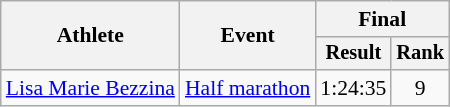<table class="wikitable" style="font-size:90%">
<tr>
<th rowspan="2">Athlete</th>
<th rowspan="2">Event</th>
<th colspan="2">Final</th>
</tr>
<tr style="font-size:95%">
<th>Result</th>
<th>Rank</th>
</tr>
<tr align="center">
<td align="left"><a href='#'>Lisa Marie Bezzina</a></td>
<td align="left"><a href='#'>Half marathon</a></td>
<td>1:24:35</td>
<td>9</td>
</tr>
</table>
